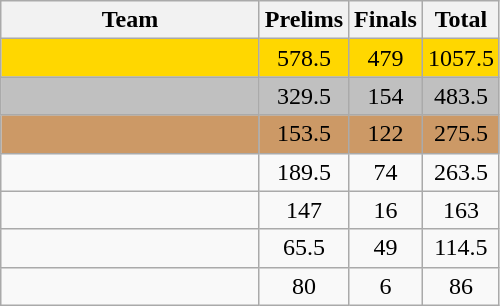<table class="wikitable" style="text-align:center">
<tr bgcolor=>
<th width=165px>Team</th>
<th width=20px>Prelims</th>
<th>Finals</th>
<th>Total</th>
</tr>
<tr bgcolor=gold>
<td align=left></td>
<td>578.5</td>
<td>479</td>
<td>1057.5</td>
</tr>
<tr bgcolor=silver>
<td align=left></td>
<td>329.5</td>
<td>154</td>
<td>483.5</td>
</tr>
<tr bgcolor=CC9966>
<td align=left></td>
<td>153.5</td>
<td>122</td>
<td>275.5</td>
</tr>
<tr>
<td align=left></td>
<td>189.5</td>
<td>74</td>
<td>263.5</td>
</tr>
<tr>
<td align=left></td>
<td>147</td>
<td>16</td>
<td>163</td>
</tr>
<tr>
<td align=left></td>
<td>65.5</td>
<td>49</td>
<td>114.5</td>
</tr>
<tr>
<td align=left></td>
<td>80</td>
<td>6</td>
<td>86</td>
</tr>
</table>
